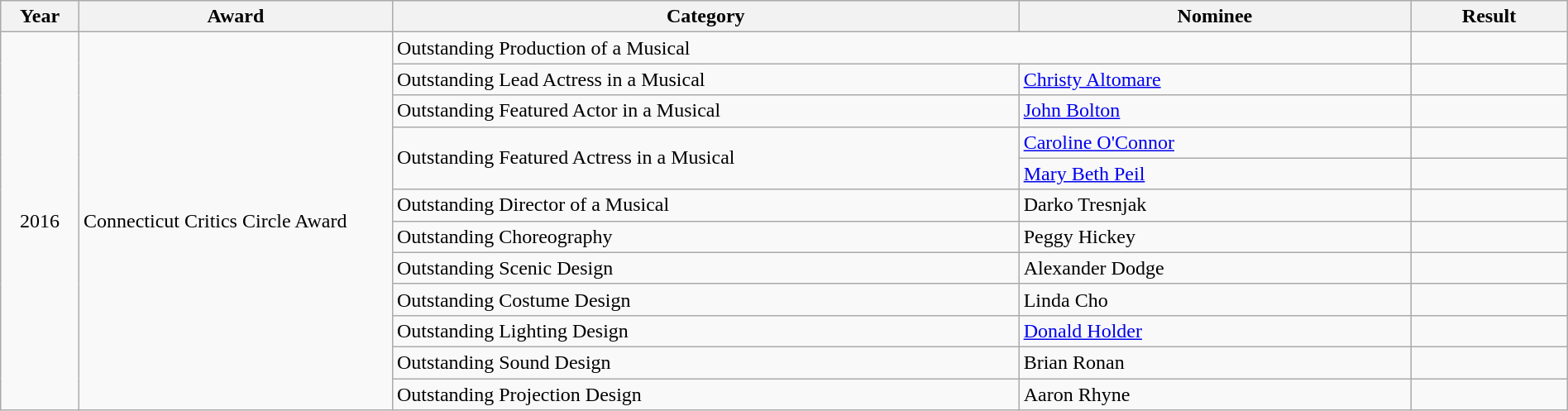<table class="wikitable" style="width:100%;">
<tr>
<th style="width:5%;">Year</th>
<th style="width:20%;">Award</th>
<th style="width:40%;">Category</th>
<th style="width:25%;">Nominee</th>
<th style="width:10%;">Result</th>
</tr>
<tr>
<td rowspan="12" style="text-align:center;">2016</td>
<td rowspan="12">Connecticut Critics Circle Award</td>
<td colspan="2">Outstanding Production of a Musical</td>
<td></td>
</tr>
<tr>
<td>Outstanding Lead Actress in a Musical</td>
<td><a href='#'>Christy Altomare</a></td>
<td></td>
</tr>
<tr>
<td>Outstanding Featured Actor in a Musical</td>
<td><a href='#'>John Bolton</a></td>
<td></td>
</tr>
<tr>
<td rowspan=2>Outstanding Featured Actress in a Musical</td>
<td><a href='#'>Caroline O'Connor</a></td>
<td></td>
</tr>
<tr>
<td><a href='#'>Mary Beth Peil</a></td>
<td></td>
</tr>
<tr>
<td>Outstanding Director of a Musical</td>
<td>Darko Tresnjak</td>
<td></td>
</tr>
<tr>
<td>Outstanding Choreography</td>
<td>Peggy Hickey</td>
<td></td>
</tr>
<tr>
<td>Outstanding Scenic Design</td>
<td>Alexander Dodge</td>
<td></td>
</tr>
<tr>
<td>Outstanding Costume Design</td>
<td>Linda Cho</td>
<td></td>
</tr>
<tr>
<td>Outstanding Lighting Design</td>
<td><a href='#'>Donald Holder</a></td>
<td></td>
</tr>
<tr>
<td>Outstanding Sound Design</td>
<td>Brian Ronan</td>
<td></td>
</tr>
<tr>
<td>Outstanding Projection Design</td>
<td>Aaron Rhyne</td>
<td></td>
</tr>
</table>
